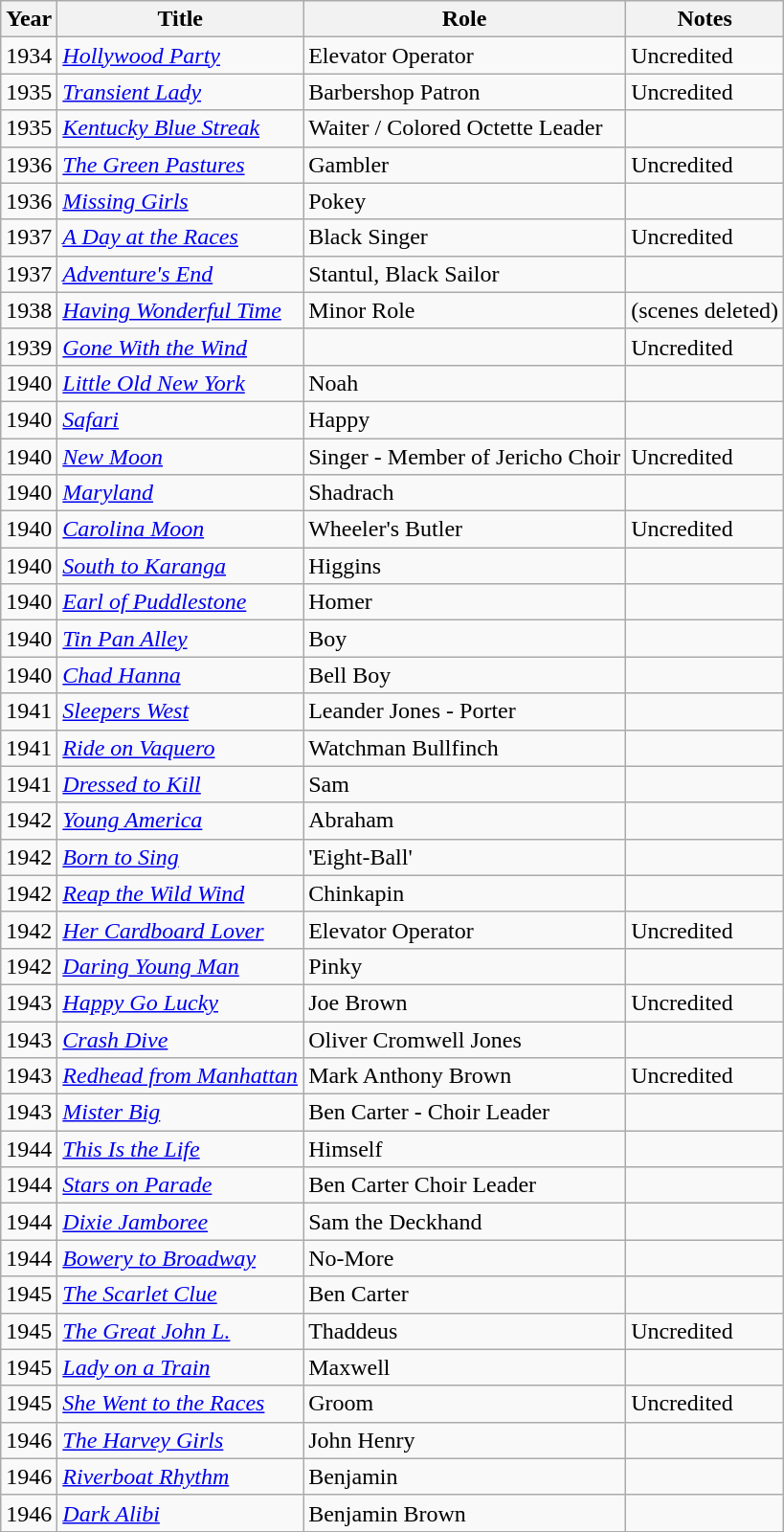<table class="wikitable">
<tr>
<th>Year</th>
<th>Title</th>
<th>Role</th>
<th>Notes</th>
</tr>
<tr>
<td>1934</td>
<td><em><a href='#'>Hollywood Party</a></em></td>
<td>Elevator Operator</td>
<td>Uncredited</td>
</tr>
<tr>
<td>1935</td>
<td><em><a href='#'>Transient Lady</a></em></td>
<td>Barbershop Patron</td>
<td>Uncredited</td>
</tr>
<tr>
<td>1935</td>
<td><em><a href='#'>Kentucky Blue Streak</a></em></td>
<td>Waiter / Colored Octette Leader</td>
<td></td>
</tr>
<tr>
<td>1936</td>
<td><em><a href='#'>The Green Pastures</a></em></td>
<td>Gambler</td>
<td>Uncredited</td>
</tr>
<tr>
<td>1936</td>
<td><em><a href='#'>Missing Girls</a></em></td>
<td>Pokey</td>
<td></td>
</tr>
<tr>
<td>1937</td>
<td><em><a href='#'>A Day at the Races</a></em></td>
<td>Black Singer</td>
<td>Uncredited</td>
</tr>
<tr>
<td>1937</td>
<td><em><a href='#'>Adventure's End</a></em></td>
<td>Stantul, Black Sailor</td>
<td></td>
</tr>
<tr>
<td>1938</td>
<td><em><a href='#'>Having Wonderful Time</a></em></td>
<td>Minor Role</td>
<td>(scenes deleted)</td>
</tr>
<tr>
<td>1939</td>
<td><em><a href='#'>Gone With the Wind</a></em></td>
<td></td>
<td>Uncredited</td>
</tr>
<tr>
<td>1940</td>
<td><em><a href='#'>Little Old New York</a></em></td>
<td>Noah</td>
<td></td>
</tr>
<tr>
<td>1940</td>
<td><em><a href='#'>Safari</a></em></td>
<td>Happy</td>
<td></td>
</tr>
<tr>
<td>1940</td>
<td><em><a href='#'>New Moon</a></em></td>
<td>Singer - Member of Jericho Choir</td>
<td>Uncredited</td>
</tr>
<tr>
<td>1940</td>
<td><em><a href='#'>Maryland</a></em></td>
<td>Shadrach</td>
<td></td>
</tr>
<tr>
<td>1940</td>
<td><em><a href='#'>Carolina Moon</a></em></td>
<td>Wheeler's Butler</td>
<td>Uncredited</td>
</tr>
<tr>
<td>1940</td>
<td><em><a href='#'>South to Karanga</a></em></td>
<td>Higgins</td>
<td></td>
</tr>
<tr>
<td>1940</td>
<td><em><a href='#'>Earl of Puddlestone</a></em></td>
<td>Homer</td>
<td></td>
</tr>
<tr>
<td>1940</td>
<td><em><a href='#'>Tin Pan Alley</a></em></td>
<td>Boy</td>
<td></td>
</tr>
<tr>
<td>1940</td>
<td><em><a href='#'>Chad Hanna</a></em></td>
<td>Bell Boy</td>
<td></td>
</tr>
<tr>
<td>1941</td>
<td><em><a href='#'>Sleepers West</a></em></td>
<td>Leander Jones - Porter</td>
<td></td>
</tr>
<tr>
<td>1941</td>
<td><em><a href='#'>Ride on Vaquero</a></em></td>
<td>Watchman Bullfinch</td>
<td></td>
</tr>
<tr>
<td>1941</td>
<td><em><a href='#'>Dressed to Kill</a></em></td>
<td>Sam</td>
<td></td>
</tr>
<tr>
<td>1942</td>
<td><em><a href='#'>Young America</a></em></td>
<td>Abraham</td>
<td></td>
</tr>
<tr>
<td>1942</td>
<td><em><a href='#'>Born to Sing</a></em></td>
<td>'Eight-Ball'</td>
<td></td>
</tr>
<tr>
<td>1942</td>
<td><em><a href='#'>Reap the Wild Wind</a></em></td>
<td>Chinkapin</td>
<td></td>
</tr>
<tr>
<td>1942</td>
<td><em><a href='#'>Her Cardboard Lover</a></em></td>
<td>Elevator Operator</td>
<td>Uncredited</td>
</tr>
<tr>
<td>1942</td>
<td><em><a href='#'>Daring Young Man</a></em></td>
<td>Pinky</td>
<td></td>
</tr>
<tr>
<td>1943</td>
<td><em><a href='#'>Happy Go Lucky</a></em></td>
<td>Joe Brown</td>
<td>Uncredited</td>
</tr>
<tr>
<td>1943</td>
<td><em><a href='#'>Crash Dive</a></em></td>
<td>Oliver Cromwell Jones</td>
<td></td>
</tr>
<tr>
<td>1943</td>
<td><em><a href='#'>Redhead from Manhattan</a></em></td>
<td>Mark Anthony Brown</td>
<td>Uncredited</td>
</tr>
<tr>
<td>1943</td>
<td><em><a href='#'>Mister Big</a></em></td>
<td>Ben Carter - Choir Leader</td>
<td></td>
</tr>
<tr>
<td>1944</td>
<td><em><a href='#'>This Is the Life</a></em></td>
<td>Himself</td>
<td></td>
</tr>
<tr>
<td>1944</td>
<td><em><a href='#'>Stars on Parade</a></em></td>
<td>Ben Carter Choir Leader</td>
<td></td>
</tr>
<tr>
<td>1944</td>
<td><em><a href='#'>Dixie Jamboree</a></em></td>
<td>Sam the Deckhand</td>
<td></td>
</tr>
<tr>
<td>1944</td>
<td><em><a href='#'>Bowery to Broadway</a></em></td>
<td>No-More</td>
<td></td>
</tr>
<tr>
<td>1945</td>
<td><em><a href='#'>The Scarlet Clue</a></em></td>
<td>Ben Carter</td>
<td></td>
</tr>
<tr>
<td>1945</td>
<td><em><a href='#'>The Great John L.</a></em></td>
<td>Thaddeus</td>
<td>Uncredited</td>
</tr>
<tr>
<td>1945</td>
<td><em><a href='#'>Lady on a Train</a></em></td>
<td>Maxwell</td>
<td></td>
</tr>
<tr>
<td>1945</td>
<td><em><a href='#'>She Went to the Races</a></em></td>
<td>Groom</td>
<td>Uncredited</td>
</tr>
<tr>
<td>1946</td>
<td><em><a href='#'>The Harvey Girls</a></em></td>
<td>John Henry</td>
<td></td>
</tr>
<tr>
<td>1946</td>
<td><em><a href='#'>Riverboat Rhythm</a></em></td>
<td>Benjamin</td>
<td></td>
</tr>
<tr>
<td>1946</td>
<td><em><a href='#'>Dark Alibi</a></em></td>
<td>Benjamin Brown</td>
<td></td>
</tr>
</table>
